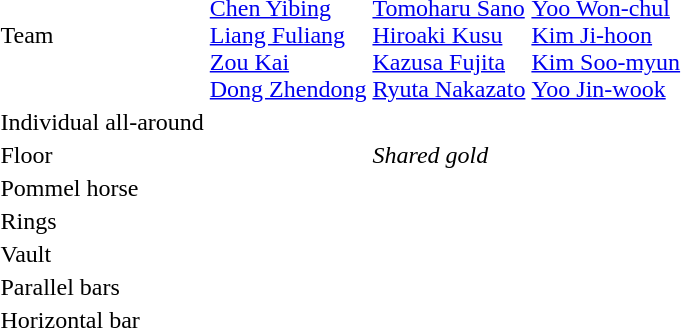<table>
<tr>
<td>Team</td>
<td><br><a href='#'>Chen Yibing</a><br><a href='#'>Liang Fuliang</a><br><a href='#'>Zou Kai</a><br><a href='#'>Dong Zhendong</a></td>
<td><br><a href='#'>Tomoharu Sano</a><br><a href='#'>Hiroaki Kusu</a><br><a href='#'>Kazusa Fujita</a><br><a href='#'>Ryuta Nakazato</a></td>
<td><br><a href='#'>Yoo Won-chul</a><br><a href='#'>Kim Ji-hoon</a><br><a href='#'>Kim Soo-myun</a><br><a href='#'>Yoo Jin-wook</a></td>
</tr>
<tr>
<td>Individual all-around</td>
<td></td>
<td></td>
<td></td>
</tr>
<tr>
<td rowspan=2>Floor</td>
<td></td>
<td rowspan=2><em>Shared gold</em></td>
<td></td>
</tr>
<tr>
<td></td>
<td></td>
</tr>
<tr>
<td>Pommel horse</td>
<td></td>
<td></td>
<td></td>
</tr>
<tr>
<td>Rings</td>
<td></td>
<td></td>
<td></td>
</tr>
<tr>
<td>Vault</td>
<td></td>
<td></td>
<td></td>
</tr>
<tr>
<td>Parallel bars</td>
<td></td>
<td></td>
<td></td>
</tr>
<tr>
<td>Horizontal bar</td>
<td></td>
<td></td>
<td></td>
</tr>
</table>
